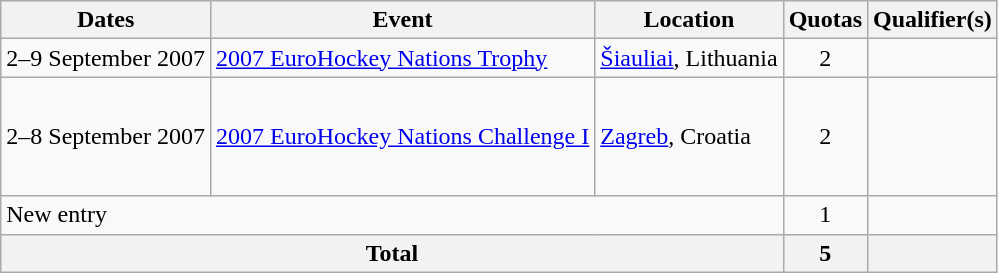<table class="wikitable">
<tr>
<th>Dates</th>
<th>Event</th>
<th>Location</th>
<th>Quotas</th>
<th>Qualifier(s)</th>
</tr>
<tr>
<td>2–9 September 2007</td>
<td><a href='#'>2007 EuroHockey Nations Trophy</a></td>
<td><a href='#'>Šiauliai</a>, Lithuania</td>
<td align=center>2</td>
<td><br></td>
</tr>
<tr>
<td>2–8 September 2007</td>
<td><a href='#'>2007 EuroHockey Nations Challenge I</a></td>
<td><a href='#'>Zagreb</a>, Croatia</td>
<td align=center>2</td>
<td><s></s><br><s></s><br><br><br><s></s></td>
</tr>
<tr>
<td colspan=3>New entry</td>
<td align=center>1</td>
<td></td>
</tr>
<tr>
<th colspan=3>Total</th>
<th>5</th>
<th></th>
</tr>
</table>
